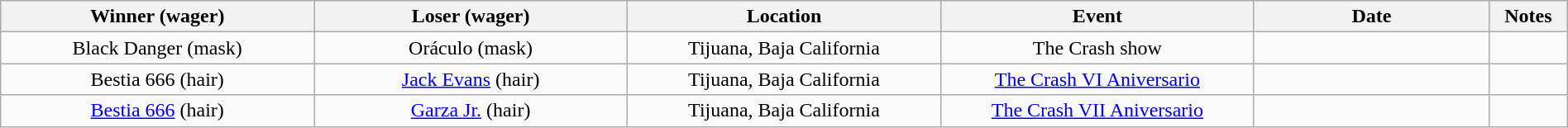<table class="wikitable sortable" width=100%  style="text-align: center">
<tr>
<th width=20% scope="col">Winner (wager)</th>
<th width=20% scope="col">Loser (wager)</th>
<th width=20% scope="col">Location</th>
<th width=20% scope="col">Event</th>
<th width=15% scope="col">Date</th>
<th class="unsortable" width=5% scope="col">Notes</th>
</tr>
<tr>
<td>Black Danger (mask)</td>
<td>Oráculo (mask)</td>
<td>Tijuana, Baja California</td>
<td>The Crash show</td>
<td></td>
<td></td>
</tr>
<tr>
<td>Bestia 666 (hair)</td>
<td><a href='#'>Jack Evans</a> (hair)</td>
<td>Tijuana, Baja California</td>
<td><a href='#'>The Crash VI Aniversario</a></td>
<td></td>
<td></td>
</tr>
<tr>
<td><a href='#'>Bestia 666</a> (hair)</td>
<td><a href='#'>Garza Jr.</a> (hair)</td>
<td>Tijuana, Baja California</td>
<td><a href='#'>The Crash VII Aniversario</a></td>
<td></td>
<td></td>
</tr>
</table>
